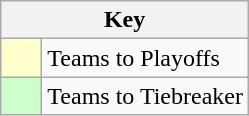<table class="wikitable" style="text-align: center;">
<tr>
<th colspan=2>Key</th>
</tr>
<tr>
<td style="background:#ffffcc; width:20px;"></td>
<td align=left>Teams to Playoffs</td>
</tr>
<tr>
<td style="background:#ccffcc; width:20px;"></td>
<td align=left>Teams to Tiebreaker</td>
</tr>
</table>
